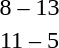<table style="text-align:center">
<tr>
<th width=200></th>
<th width=100></th>
<th width=200></th>
</tr>
<tr>
<td align=right></td>
<td>8 – 13</td>
<td align=left><strong></strong></td>
</tr>
<tr>
<td align=right><strong></strong></td>
<td>11 – 5</td>
<td align=left></td>
</tr>
</table>
